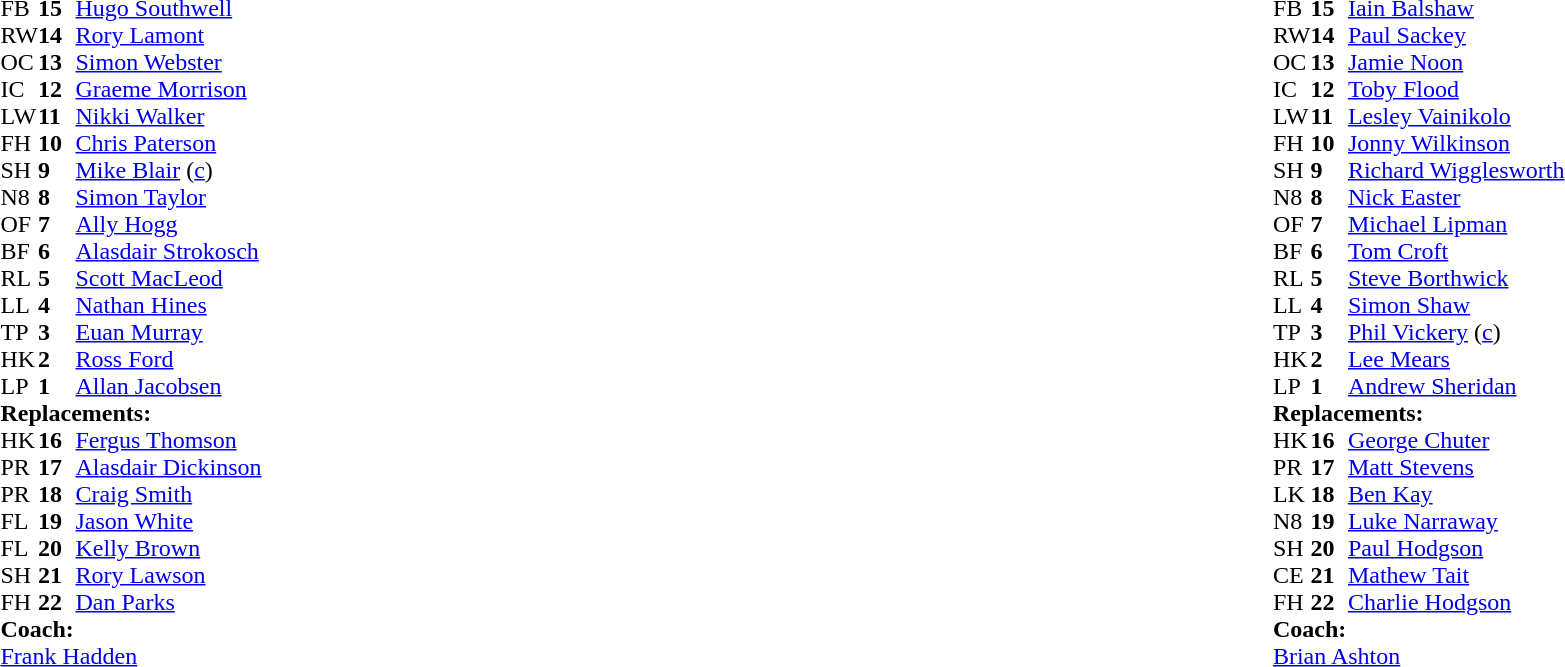<table width="100%">
<tr>
<td valign="top" width="50%"><br><table cellspacing="0" cellpadding="0">
<tr>
<th width="25"></th>
<th width="25"></th>
</tr>
<tr>
<td>FB</td>
<td><strong>15</strong></td>
<td><a href='#'>Hugo Southwell</a></td>
</tr>
<tr>
<td>RW</td>
<td><strong>14</strong></td>
<td><a href='#'>Rory Lamont</a></td>
</tr>
<tr>
<td>OC</td>
<td><strong>13</strong></td>
<td><a href='#'>Simon Webster</a></td>
</tr>
<tr>
<td>IC</td>
<td><strong>12</strong></td>
<td><a href='#'>Graeme Morrison</a></td>
</tr>
<tr>
<td>LW</td>
<td><strong>11</strong></td>
<td><a href='#'>Nikki Walker</a></td>
</tr>
<tr>
<td>FH</td>
<td><strong>10</strong></td>
<td><a href='#'>Chris Paterson</a></td>
</tr>
<tr>
<td>SH</td>
<td><strong>9</strong></td>
<td><a href='#'>Mike Blair</a> (<a href='#'>c</a>)</td>
</tr>
<tr>
<td>N8</td>
<td><strong>8</strong></td>
<td><a href='#'>Simon Taylor</a></td>
</tr>
<tr>
<td>OF</td>
<td><strong>7</strong></td>
<td><a href='#'>Ally Hogg</a></td>
</tr>
<tr>
<td>BF</td>
<td><strong>6</strong></td>
<td><a href='#'>Alasdair Strokosch</a></td>
</tr>
<tr>
<td>RL</td>
<td><strong>5</strong></td>
<td><a href='#'>Scott MacLeod</a></td>
</tr>
<tr>
<td>LL</td>
<td><strong>4</strong></td>
<td><a href='#'>Nathan Hines</a></td>
</tr>
<tr>
<td>TP</td>
<td><strong>3</strong></td>
<td><a href='#'>Euan Murray</a></td>
</tr>
<tr>
<td>HK</td>
<td><strong>2</strong></td>
<td><a href='#'>Ross Ford</a></td>
</tr>
<tr>
<td>LP</td>
<td><strong>1</strong></td>
<td><a href='#'>Allan Jacobsen</a></td>
</tr>
<tr>
<td colspan="3"><strong>Replacements:</strong></td>
</tr>
<tr>
<td>HK</td>
<td><strong>16</strong></td>
<td><a href='#'>Fergus Thomson</a></td>
</tr>
<tr>
<td>PR</td>
<td><strong>17</strong></td>
<td><a href='#'>Alasdair Dickinson</a></td>
</tr>
<tr>
<td>PR</td>
<td><strong>18</strong></td>
<td><a href='#'>Craig Smith</a></td>
</tr>
<tr>
<td>FL</td>
<td><strong>19</strong></td>
<td><a href='#'>Jason White</a></td>
</tr>
<tr>
<td>FL</td>
<td><strong>20</strong></td>
<td><a href='#'>Kelly Brown</a></td>
</tr>
<tr>
<td>SH</td>
<td><strong>21</strong></td>
<td><a href='#'>Rory Lawson</a></td>
</tr>
<tr>
<td>FH</td>
<td><strong>22</strong></td>
<td><a href='#'>Dan Parks</a></td>
</tr>
<tr>
<td colspan="3"><strong>Coach:</strong></td>
</tr>
<tr>
<td colspan="3"><a href='#'>Frank Hadden</a></td>
</tr>
</table>
</td>
<td style="vertical-align:top"></td>
<td style="vertical-align:top" width="50%"><br><table cellspacing="0" cellpadding="0" align="center">
<tr>
<th width="25"></th>
<th width="25"></th>
</tr>
<tr>
<td>FB</td>
<td><strong>15</strong></td>
<td><a href='#'>Iain Balshaw</a></td>
</tr>
<tr>
<td>RW</td>
<td><strong>14</strong></td>
<td><a href='#'>Paul Sackey</a></td>
</tr>
<tr>
<td>OC</td>
<td><strong>13</strong></td>
<td><a href='#'>Jamie Noon</a></td>
</tr>
<tr>
<td>IC</td>
<td><strong>12</strong></td>
<td><a href='#'>Toby Flood</a></td>
</tr>
<tr>
<td>LW</td>
<td><strong>11</strong></td>
<td><a href='#'>Lesley Vainikolo</a></td>
</tr>
<tr>
<td>FH</td>
<td><strong>10</strong></td>
<td><a href='#'>Jonny Wilkinson</a></td>
</tr>
<tr>
<td>SH</td>
<td><strong>9</strong></td>
<td><a href='#'>Richard Wigglesworth</a></td>
</tr>
<tr>
<td>N8</td>
<td><strong>8</strong></td>
<td><a href='#'>Nick Easter</a></td>
</tr>
<tr>
<td>OF</td>
<td><strong>7</strong></td>
<td><a href='#'>Michael Lipman</a></td>
</tr>
<tr>
<td>BF</td>
<td><strong>6</strong></td>
<td><a href='#'>Tom Croft</a></td>
</tr>
<tr>
<td>RL</td>
<td><strong>5</strong></td>
<td><a href='#'>Steve Borthwick</a></td>
</tr>
<tr>
<td>LL</td>
<td><strong>4</strong></td>
<td><a href='#'>Simon Shaw</a></td>
</tr>
<tr>
<td>TP</td>
<td><strong>3</strong></td>
<td><a href='#'>Phil Vickery</a> (<a href='#'>c</a>)</td>
</tr>
<tr>
<td>HK</td>
<td><strong>2</strong></td>
<td><a href='#'>Lee Mears</a></td>
</tr>
<tr>
<td>LP</td>
<td><strong>1</strong></td>
<td><a href='#'>Andrew Sheridan</a></td>
</tr>
<tr>
<td colspan="3"><strong>Replacements:</strong></td>
</tr>
<tr>
<td>HK</td>
<td><strong>16</strong></td>
<td><a href='#'>George Chuter</a></td>
</tr>
<tr>
<td>PR</td>
<td><strong>17</strong></td>
<td><a href='#'>Matt Stevens</a></td>
</tr>
<tr>
<td>LK</td>
<td><strong>18</strong></td>
<td><a href='#'>Ben Kay</a></td>
</tr>
<tr>
<td>N8</td>
<td><strong>19</strong></td>
<td><a href='#'>Luke Narraway</a></td>
</tr>
<tr>
<td>SH</td>
<td><strong>20</strong></td>
<td><a href='#'>Paul Hodgson</a></td>
</tr>
<tr>
<td>CE</td>
<td><strong>21</strong></td>
<td><a href='#'>Mathew Tait</a></td>
</tr>
<tr>
<td>FH</td>
<td><strong>22</strong></td>
<td><a href='#'>Charlie Hodgson</a></td>
</tr>
<tr>
<td colspan="3"><strong>Coach:</strong></td>
</tr>
<tr>
<td colspan="3"><a href='#'>Brian Ashton</a></td>
</tr>
</table>
</td>
</tr>
</table>
